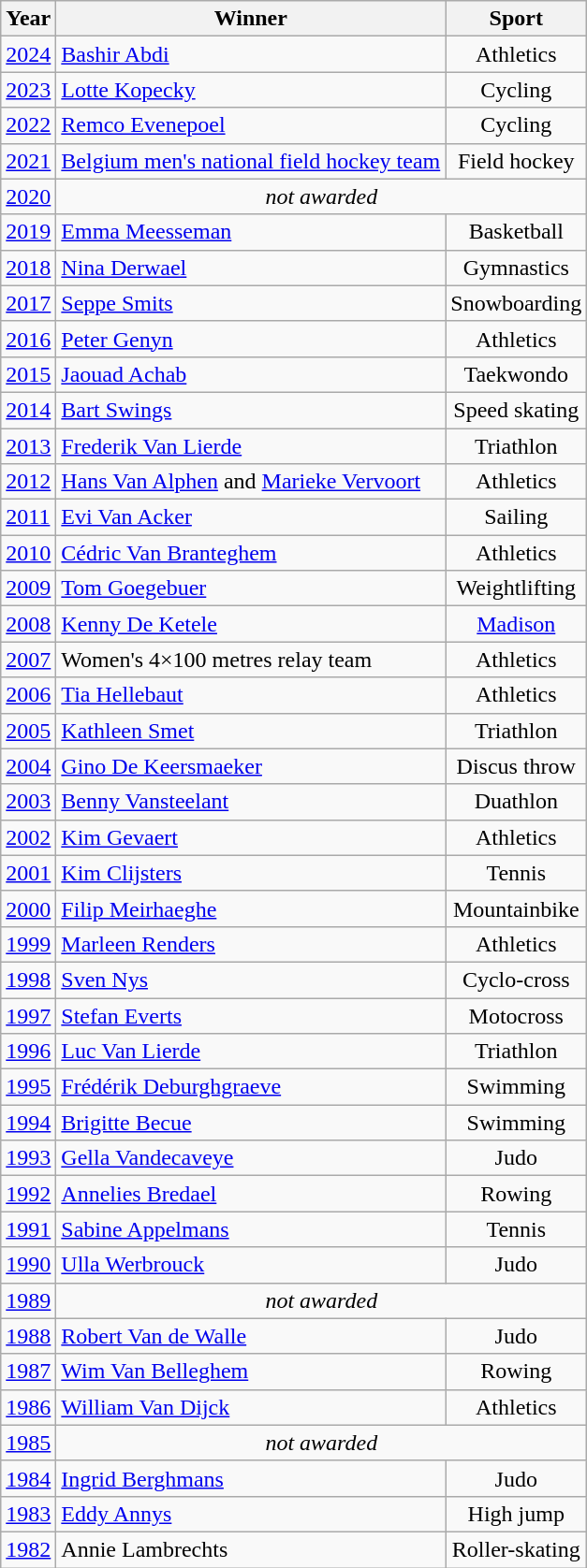<table class="wikitable">
<tr>
<th>Year</th>
<th align="left">Winner</th>
<th>Sport</th>
</tr>
<tr>
<td><a href='#'>2024</a></td>
<td><a href='#'>Bashir Abdi</a></td>
<td align=center>Athletics</td>
</tr>
<tr>
<td><a href='#'>2023</a></td>
<td><a href='#'>Lotte Kopecky</a></td>
<td align=center>Cycling</td>
</tr>
<tr>
<td><a href='#'>2022</a></td>
<td><a href='#'>Remco Evenepoel</a></td>
<td align=center>Cycling</td>
</tr>
<tr>
<td><a href='#'>2021</a></td>
<td><a href='#'>Belgium men's national field hockey team</a></td>
<td align=center>Field hockey</td>
</tr>
<tr>
<td><a href='#'>2020</a></td>
<td align=center colspan=2><em>not awarded</em></td>
</tr>
<tr>
<td><a href='#'>2019</a></td>
<td><a href='#'>Emma Meesseman</a></td>
<td align=center>Basketball</td>
</tr>
<tr>
<td><a href='#'>2018</a></td>
<td><a href='#'>Nina Derwael</a></td>
<td align=center>Gymnastics</td>
</tr>
<tr>
<td><a href='#'>2017</a></td>
<td><a href='#'>Seppe Smits</a></td>
<td align=center>Snowboarding</td>
</tr>
<tr>
<td><a href='#'>2016</a></td>
<td><a href='#'>Peter Genyn</a></td>
<td align=center>Athletics</td>
</tr>
<tr>
<td><a href='#'>2015</a></td>
<td><a href='#'>Jaouad Achab</a></td>
<td align=center>Taekwondo</td>
</tr>
<tr>
<td><a href='#'>2014</a></td>
<td><a href='#'>Bart Swings</a></td>
<td align=center>Speed skating</td>
</tr>
<tr>
<td><a href='#'>2013</a></td>
<td><a href='#'>Frederik Van Lierde</a></td>
<td align=center>Triathlon</td>
</tr>
<tr>
<td><a href='#'>2012</a></td>
<td><a href='#'>Hans Van Alphen</a> and <a href='#'>Marieke Vervoort</a></td>
<td align=center>Athletics</td>
</tr>
<tr>
<td><a href='#'>2011</a></td>
<td><a href='#'>Evi Van Acker</a></td>
<td align=center>Sailing</td>
</tr>
<tr>
<td><a href='#'>2010</a></td>
<td><a href='#'>Cédric Van Branteghem</a></td>
<td align=center>Athletics</td>
</tr>
<tr>
<td><a href='#'>2009</a></td>
<td><a href='#'>Tom Goegebuer</a></td>
<td align=center>Weightlifting</td>
</tr>
<tr>
<td><a href='#'>2008</a></td>
<td><a href='#'>Kenny De Ketele</a></td>
<td align=center><a href='#'>Madison</a></td>
</tr>
<tr>
<td><a href='#'>2007</a></td>
<td>Women's 4×100 metres relay team</td>
<td align=center>Athletics</td>
</tr>
<tr>
<td><a href='#'>2006</a></td>
<td><a href='#'>Tia Hellebaut</a></td>
<td align=center>Athletics</td>
</tr>
<tr>
<td><a href='#'>2005</a></td>
<td><a href='#'>Kathleen Smet</a></td>
<td align=center>Triathlon</td>
</tr>
<tr>
<td><a href='#'>2004</a></td>
<td><a href='#'>Gino De Keersmaeker</a></td>
<td align=center>Discus throw</td>
</tr>
<tr>
<td><a href='#'>2003</a></td>
<td><a href='#'>Benny Vansteelant</a></td>
<td align=center>Duathlon</td>
</tr>
<tr>
<td><a href='#'>2002</a></td>
<td><a href='#'>Kim Gevaert</a></td>
<td align=center>Athletics</td>
</tr>
<tr>
<td><a href='#'>2001</a></td>
<td><a href='#'>Kim Clijsters</a></td>
<td align=center>Tennis</td>
</tr>
<tr>
<td><a href='#'>2000</a></td>
<td><a href='#'>Filip Meirhaeghe</a></td>
<td align=center>Mountainbike</td>
</tr>
<tr>
<td><a href='#'>1999</a></td>
<td><a href='#'>Marleen Renders</a></td>
<td align=center>Athletics</td>
</tr>
<tr>
<td><a href='#'>1998</a></td>
<td><a href='#'>Sven Nys</a></td>
<td align=center>Cyclo-cross</td>
</tr>
<tr>
<td><a href='#'>1997</a></td>
<td><a href='#'>Stefan Everts</a></td>
<td align=center>Motocross</td>
</tr>
<tr>
<td><a href='#'>1996</a></td>
<td><a href='#'>Luc Van Lierde</a></td>
<td align=center>Triathlon</td>
</tr>
<tr>
<td><a href='#'>1995</a></td>
<td><a href='#'>Frédérik Deburghgraeve</a></td>
<td align=center>Swimming</td>
</tr>
<tr>
<td><a href='#'>1994</a></td>
<td><a href='#'>Brigitte Becue</a></td>
<td align=center>Swimming</td>
</tr>
<tr>
<td><a href='#'>1993</a></td>
<td><a href='#'>Gella Vandecaveye</a></td>
<td align=center>Judo</td>
</tr>
<tr>
<td><a href='#'>1992</a></td>
<td><a href='#'>Annelies Bredael</a></td>
<td align=center>Rowing</td>
</tr>
<tr>
<td><a href='#'>1991</a></td>
<td><a href='#'>Sabine Appelmans</a></td>
<td align=center>Tennis</td>
</tr>
<tr>
<td><a href='#'>1990</a></td>
<td><a href='#'>Ulla Werbrouck</a></td>
<td align=center>Judo</td>
</tr>
<tr>
<td><a href='#'>1989</a></td>
<td align=center colspan=2><em>not awarded</em></td>
</tr>
<tr>
<td><a href='#'>1988</a></td>
<td><a href='#'>Robert Van de Walle</a></td>
<td align=center>Judo</td>
</tr>
<tr>
<td><a href='#'>1987</a></td>
<td><a href='#'>Wim Van Belleghem</a></td>
<td align=center>Rowing</td>
</tr>
<tr>
<td><a href='#'>1986</a></td>
<td><a href='#'>William Van Dijck</a></td>
<td align=center>Athletics</td>
</tr>
<tr>
<td><a href='#'>1985</a></td>
<td align=center colspan=2><em>not awarded</em></td>
</tr>
<tr>
<td><a href='#'>1984</a></td>
<td><a href='#'>Ingrid Berghmans</a></td>
<td align=center>Judo</td>
</tr>
<tr>
<td><a href='#'>1983</a></td>
<td><a href='#'>Eddy Annys</a></td>
<td align=center>High jump</td>
</tr>
<tr>
<td><a href='#'>1982</a></td>
<td>Annie Lambrechts</td>
<td align=center>Roller-skating</td>
</tr>
</table>
